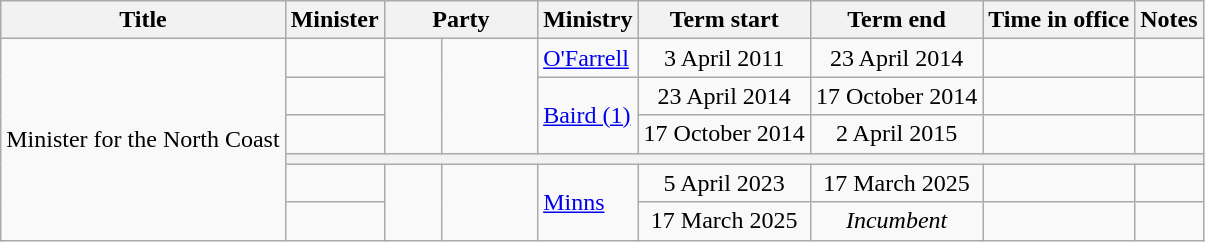<table class="wikitable sortable">
<tr>
<th>Title</th>
<th>Minister</th>
<th colspan=2>Party</th>
<th>Ministry</th>
<th>Term start</th>
<th>Term end</th>
<th>Time in office</th>
<th class="unsortable">Notes</th>
</tr>
<tr>
<td rowspan="6">Minister for the North Coast</td>
<td></td>
<td rowspan=3 > </td>
<td rowspan=3 width=8%></td>
<td><a href='#'>O'Farrell</a></td>
<td align=center>3 April 2011</td>
<td align=center>23 April 2014</td>
<td align=right></td>
<td></td>
</tr>
<tr>
<td></td>
<td rowspan=2><a href='#'>Baird (1)</a></td>
<td align=center>23 April 2014</td>
<td align=center>17 October 2014</td>
<td align=right></td>
<td></td>
</tr>
<tr>
<td></td>
<td align=center>17 October 2014</td>
<td align=center>2 April 2015</td>
<td align=right></td>
<td></td>
</tr>
<tr>
<th colspan=15></th>
</tr>
<tr>
<td></td>
<td rowspan=2 > </td>
<td rowspan=2 width=8%></td>
<td rowspan=2><a href='#'>Minns</a></td>
<td align=center>5 April 2023</td>
<td align=center>17 March 2025</td>
<td align=right></td>
<td></td>
</tr>
<tr>
<td></td>
<td align=center>17 March 2025</td>
<td align=center><em>Incumbent</em></td>
<td align=right></td>
<td></td>
</tr>
</table>
